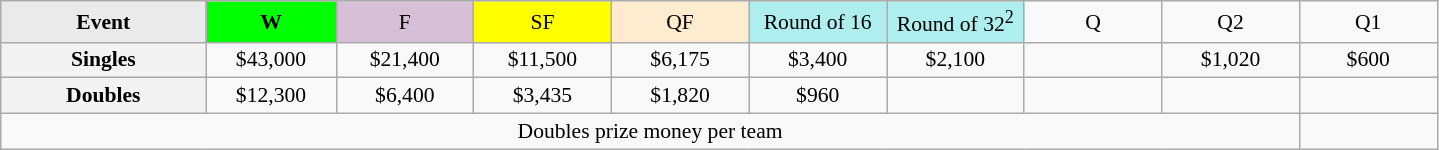<table class=wikitable style=font-size:90%;text-align:center>
<tr>
<td style="width:130px; background:#eaeaea;"><strong>Event</strong></td>
<td style="width:80px; background:lime;"><strong>W</strong></td>
<td style="width:85px; background:thistle;">F</td>
<td style="width:85px; background:#ff0;">SF</td>
<td style="width:85px; background:#ffebcd;">QF</td>
<td style="width:85px; background:#afeeee;">Round of 16</td>
<td style="width:85px; background:#afeeee;">Round of 32<sup>2</sup></td>
<td width=85>Q</td>
<td width=85>Q2</td>
<td width=85>Q1</td>
</tr>
<tr>
<td style="background:#f3f3f3;"><strong>Singles</strong></td>
<td>$43,000</td>
<td>$21,400</td>
<td>$11,500</td>
<td>$6,175</td>
<td>$3,400</td>
<td>$2,100</td>
<td></td>
<td>$1,020</td>
<td>$600</td>
</tr>
<tr>
<td style="background:#f3f3f3;"><strong>Doubles</strong></td>
<td>$12,300</td>
<td>$6,400</td>
<td>$3,435</td>
<td>$1,820</td>
<td>$960</td>
<td></td>
<td></td>
<td></td>
<td></td>
</tr>
<tr>
<td colspan=9>Doubles prize money per team</td>
</tr>
</table>
